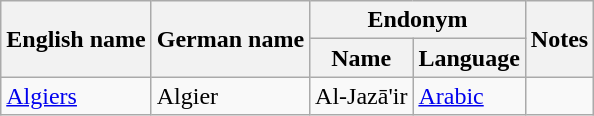<table class="wikitable sortable mw-collapsible">
<tr>
<th rowspan="2">English name</th>
<th rowspan="2">German name</th>
<th colspan="2">Endonym</th>
<th rowspan="2">Notes</th>
</tr>
<tr>
<th>Name</th>
<th>Language</th>
</tr>
<tr>
<td><a href='#'>Algiers</a></td>
<td>Algier</td>
<td>Al-Jazā'ir</td>
<td><a href='#'>Arabic</a></td>
<td></td>
</tr>
</table>
